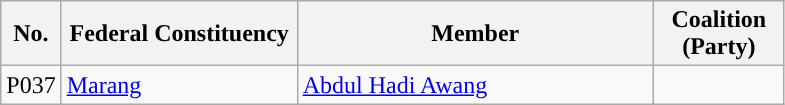<table class="wikitable">
<tr>
<th width="30">No.</th>
<th width="150">Federal Constituency</th>
<th width="230">Member</th>
<th width="80">Coalition (Party)</th>
</tr>
<tr>
<td>P037</td>
<td><a href='#'>Marang</a></td>
<td><a href='#'>Abdul Hadi Awang</a></td>
<td></td>
</tr>
</table>
